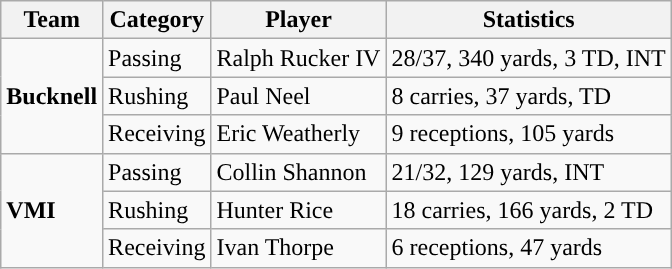<table class="wikitable" style="float: right;">
<tr>
<th>Team</th>
<th>Category</th>
<th>Player</th>
<th>Statistics</th>
</tr>
<tr>
<td rowspan=3><strong>Bucknell</strong></td>
<td>Passing</td>
<td>Ralph Rucker IV</td>
<td>28/37, 340 yards, 3 TD, INT</td>
</tr>
<tr>
<td>Rushing</td>
<td>Paul Neel</td>
<td>8 carries, 37 yards, TD</td>
</tr>
<tr>
<td>Receiving</td>
<td>Eric Weatherly</td>
<td>9 receptions, 105 yards</td>
</tr>
<tr>
<td rowspan=3><strong>VMI</strong></td>
<td>Passing</td>
<td>Collin Shannon</td>
<td>21/32, 129 yards, INT</td>
</tr>
<tr>
<td>Rushing</td>
<td>Hunter Rice</td>
<td>18 carries, 166 yards, 2 TD</td>
</tr>
<tr>
<td>Receiving</td>
<td>Ivan Thorpe</td>
<td>6 receptions, 47 yards</td>
</tr>
</table>
